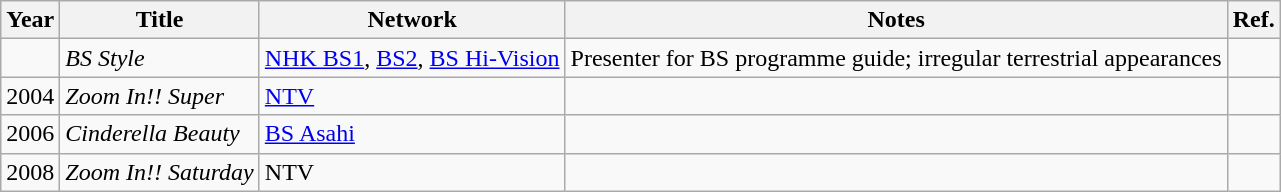<table class="wikitable">
<tr>
<th>Year</th>
<th>Title</th>
<th>Network</th>
<th>Notes</th>
<th>Ref.</th>
</tr>
<tr>
<td></td>
<td><em>BS Style</em></td>
<td><a href='#'>NHK BS1</a>, <a href='#'>BS2</a>, <a href='#'>BS Hi-Vision</a></td>
<td>Presenter for BS programme guide; irregular terrestrial appearances</td>
<td></td>
</tr>
<tr>
<td>2004</td>
<td><em>Zoom In!! Super</em></td>
<td><a href='#'>NTV</a></td>
<td></td>
<td></td>
</tr>
<tr>
<td>2006</td>
<td><em>Cinderella Beauty</em></td>
<td><a href='#'>BS Asahi</a></td>
<td></td>
<td></td>
</tr>
<tr>
<td>2008</td>
<td><em>Zoom In!! Saturday</em></td>
<td>NTV</td>
<td></td>
<td></td>
</tr>
</table>
